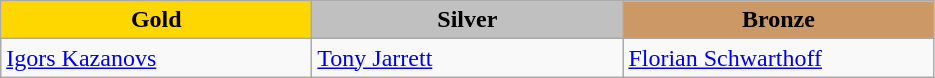<table class="wikitable" style="text-align:left">
<tr align="center">
<td width=200 bgcolor=gold><strong>Gold</strong></td>
<td width=200 bgcolor=silver><strong>Silver</strong></td>
<td width=200 bgcolor=CC9966><strong>Bronze</strong></td>
</tr>
<tr>
<td><a href='#'>Igors Kazanovs</a><br><em></em></td>
<td><a href='#'>Tony Jarrett</a><br><em></em></td>
<td><a href='#'>Florian Schwarthoff</a><br><em></em></td>
</tr>
</table>
